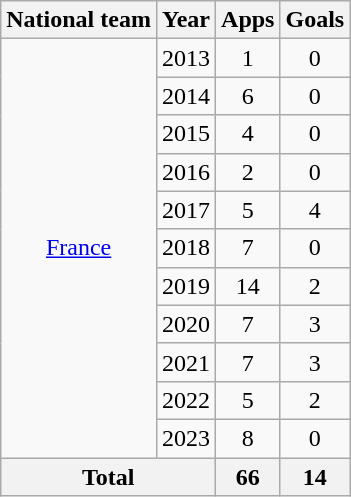<table class="wikitable" style="text-align:center">
<tr>
<th>National team</th>
<th>Year</th>
<th>Apps</th>
<th>Goals</th>
</tr>
<tr>
<td rowspan="11"><a href='#'>France</a></td>
<td>2013</td>
<td>1</td>
<td>0</td>
</tr>
<tr>
<td>2014</td>
<td>6</td>
<td>0</td>
</tr>
<tr>
<td>2015</td>
<td>4</td>
<td>0</td>
</tr>
<tr>
<td>2016</td>
<td>2</td>
<td>0</td>
</tr>
<tr>
<td>2017</td>
<td>5</td>
<td>4</td>
</tr>
<tr>
<td>2018</td>
<td>7</td>
<td>0</td>
</tr>
<tr>
<td>2019</td>
<td>14</td>
<td>2</td>
</tr>
<tr>
<td>2020</td>
<td>7</td>
<td>3</td>
</tr>
<tr>
<td>2021</td>
<td>7</td>
<td>3</td>
</tr>
<tr>
<td>2022</td>
<td>5</td>
<td>2</td>
</tr>
<tr>
<td>2023</td>
<td>8</td>
<td>0</td>
</tr>
<tr>
<th colspan="2">Total</th>
<th>66</th>
<th>14</th>
</tr>
</table>
